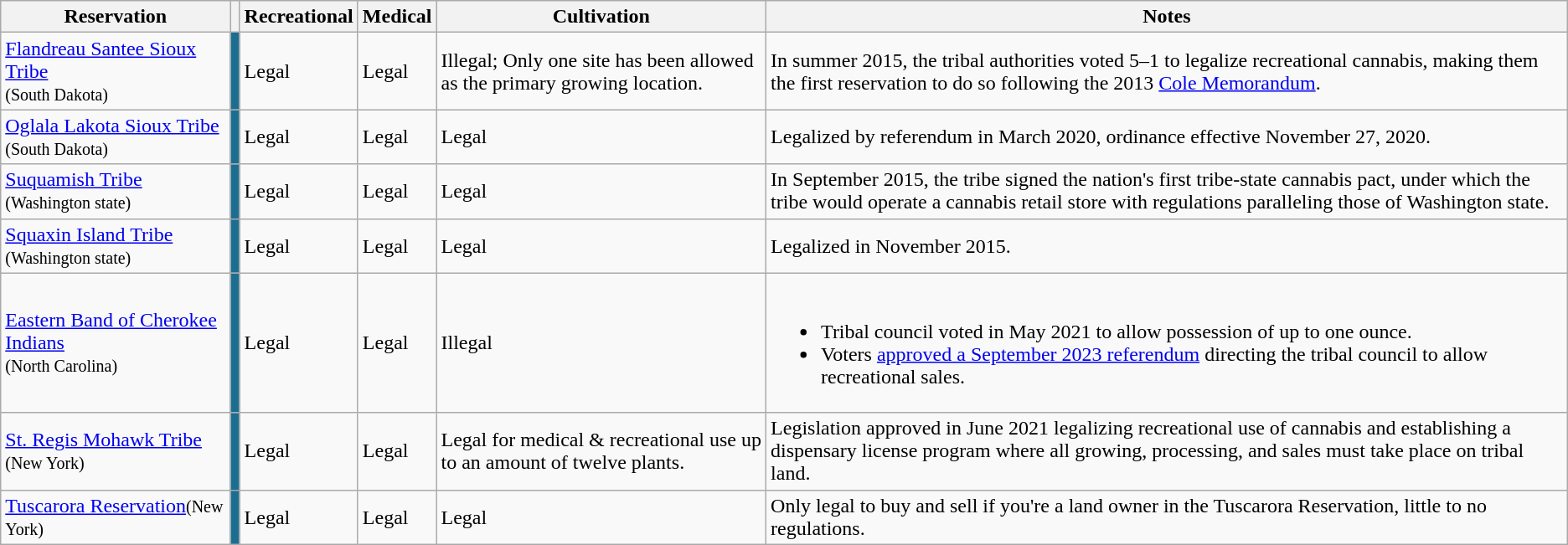<table class="wikitable sortable sticky-header">
<tr>
<th>Reservation</th>
<th></th>
<th>Recreational</th>
<th>Medical</th>
<th>Cultivation</th>
<th class="unsortable">Notes</th>
</tr>
<tr>
<td><a href='#'>Flandreau Santee Sioux Tribe</a><br><small>(South Dakota)</small></td>
<td style="background:#196E92;"></td>
<td>Legal</td>
<td>Legal</td>
<td>Illegal; Only one site has been allowed as the primary growing location.</td>
<td>In summer 2015, the tribal authorities voted 5–1 to legalize recreational cannabis, making them the first reservation to do so following the 2013 <a href='#'>Cole Memorandum</a>.</td>
</tr>
<tr>
<td><a href='#'>Oglala Lakota Sioux Tribe</a> <small>(South Dakota)</small></td>
<td style="background:#196E92;"></td>
<td>Legal</td>
<td>Legal</td>
<td>Legal</td>
<td>Legalized by referendum in March 2020, ordinance effective November 27, 2020.</td>
</tr>
<tr>
<td><a href='#'>Suquamish Tribe</a><br><small>(Washington state)</small></td>
<td style="background:#196E92;"></td>
<td>Legal</td>
<td>Legal</td>
<td>Legal</td>
<td>In September 2015, the tribe signed the nation's first tribe-state cannabis pact, under which the tribe would operate a cannabis retail store with regulations paralleling those of Washington state.</td>
</tr>
<tr>
<td><a href='#'>Squaxin Island Tribe</a><br><small>(Washington state)</small></td>
<td style="background:#196E92;"></td>
<td>Legal</td>
<td>Legal</td>
<td>Legal</td>
<td>Legalized in November 2015.</td>
</tr>
<tr>
<td><a href='#'>Eastern Band of Cherokee Indians</a><br><small>(North Carolina)</small></td>
<td style="background:#196E92;"></td>
<td>Legal</td>
<td>Legal</td>
<td>Illegal</td>
<td><br><ul><li>Tribal council voted in May 2021 to allow possession of up to one ounce.</li><li>Voters <a href='#'>approved a September 2023 referendum</a> directing the tribal council to allow recreational sales.</li></ul></td>
</tr>
<tr>
<td><a href='#'>St. Regis Mohawk Tribe</a><br><small>(New York)</small></td>
<td style="background:#196E92;"></td>
<td>Legal</td>
<td>Legal</td>
<td>Legal for medical & recreational use up to an amount of twelve plants.</td>
<td>Legislation approved in June 2021 legalizing recreational use of cannabis and establishing a dispensary license program where all growing, processing, and sales must take place on tribal land.</td>
</tr>
<tr>
<td><a href='#'>Tuscarora Reservation</a><small>(New York)</small></td>
<td style="background:#196E92;"></td>
<td>Legal</td>
<td>Legal</td>
<td>Legal</td>
<td>Only legal to buy and sell if you're a land owner in the Tuscarora Reservation, little to no regulations.</td>
</tr>
</table>
